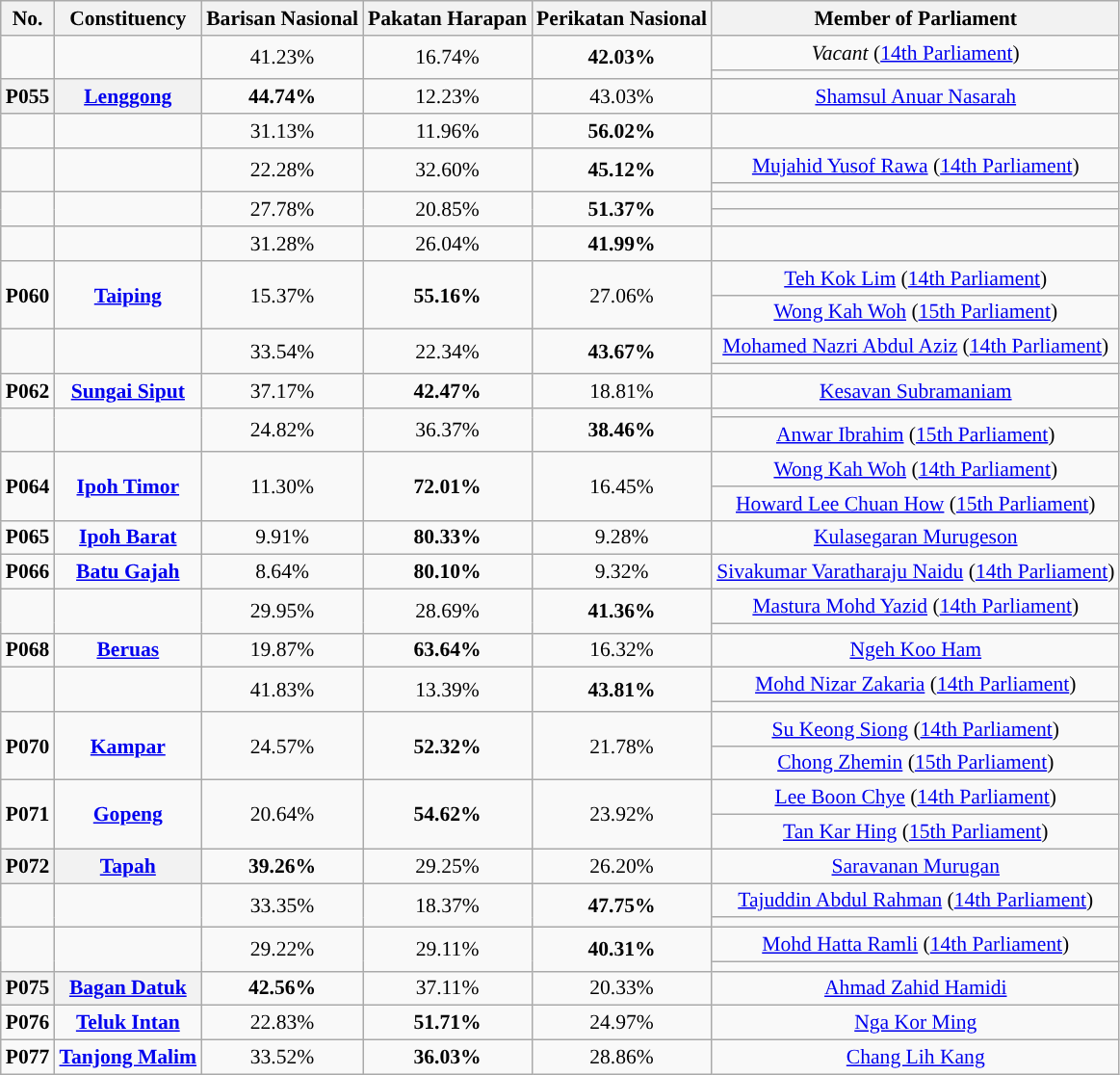<table class="wikitable sortable" style="text-align:center; font-size:90%">
<tr>
<th>No.</th>
<th>Constituency</th>
<th>Barisan Nasional</th>
<th>Pakatan Harapan</th>
<th>Perikatan Nasional</th>
<th>Member of Parliament</th>
</tr>
<tr align=center>
<td rowspan=2></td>
<td rowspan=2></td>
<td rowspan=2>41.23%</td>
<td rowspan=2>16.74%</td>
<td rowspan=2><strong>42.03%</strong></td>
<td><em>Vacant</em> (<a href='#'>14th Parliament</a>)</td>
</tr>
<tr align=center>
<td></td>
</tr>
<tr align=center>
<th rowspan=1 >P055</th>
<th><a href='#'>Lenggong</a></th>
<td rowspan=1><strong>44.74%</strong></td>
<td rowspan=1>12.23%</td>
<td rowspan=1>43.03%</td>
<td><a href='#'>Shamsul Anuar Nasarah</a></td>
</tr>
<tr align=center>
<td rowspan=1></td>
<td rowspan=1></td>
<td rowspan=1>31.13%</td>
<td rowspan=1>11.96%</td>
<td rowspan=1><strong>56.02%</strong></td>
<td></td>
</tr>
<tr align=center>
<td rowspan=2></td>
<td rowspan=2></td>
<td rowspan=2>22.28%</td>
<td rowspan=2>32.60%</td>
<td rowspan=2><strong>45.12%</strong></td>
<td><a href='#'>Mujahid Yusof Rawa</a> (<a href='#'>14th Parliament</a>)</td>
</tr>
<tr align=center>
<td></td>
</tr>
<tr align=center>
<td rowspan=2></td>
<td rowspan=2></td>
<td rowspan=2>27.78%</td>
<td rowspan=2>20.85%</td>
<td rowspan=2><strong>51.37%</strong></td>
<td></td>
</tr>
<tr align=center>
<td></td>
</tr>
<tr align=center>
<td rowspan=1></td>
<td rowspan=1></td>
<td rowspan=1>31.28%</td>
<td rowspan=1>26.04%</td>
<td rowspan=1><strong>41.99%</strong></td>
<td></td>
</tr>
<tr align=center>
<td rowspan=2><strong>P060</strong></td>
<td rowspan=2><strong><a href='#'>	Taiping</a></strong></td>
<td rowspan=2>15.37%</td>
<td rowspan=2><strong>55.16%</strong></td>
<td rowspan=2>27.06%</td>
<td><a href='#'>Teh Kok Lim</a> (<a href='#'>14th Parliament</a>)</td>
</tr>
<tr align=center>
<td><a href='#'>Wong Kah Woh</a> (<a href='#'>15th Parliament</a>)</td>
</tr>
<tr align=center>
<td rowspan=2></td>
<td rowspan=2></td>
<td rowspan=2>33.54%</td>
<td rowspan=2>22.34%</td>
<td rowspan=2><strong>43.67%</strong></td>
<td><a href='#'>Mohamed Nazri Abdul Aziz</a> (<a href='#'>14th Parliament</a>)</td>
</tr>
<tr align=center>
<td></td>
</tr>
<tr align=center>
<td rowspan=1><strong>P062</strong></td>
<td rowspan=1><strong><a href='#'>Sungai Siput</a></strong></td>
<td rowspan=1>37.17%</td>
<td rowspan=1><strong>42.47%</strong></td>
<td rowspan=1>18.81%</td>
<td><a href='#'>Kesavan Subramaniam</a></td>
</tr>
<tr align=center>
<td rowspan=2></td>
<td rowspan=2></td>
<td rowspan=2>24.82%</td>
<td rowspan=2>36.37%</td>
<td rowspan=2><strong>38.46%</strong></td>
<td></td>
</tr>
<tr align=center>
<td><a href='#'>Anwar Ibrahim</a> (<a href='#'>15th Parliament</a>)</td>
</tr>
<tr align=center>
<td rowspan=2><strong>P064</strong></td>
<td rowspan=2><strong><a href='#'>Ipoh Timor</a></strong></td>
<td rowspan=2>11.30%</td>
<td rowspan=2><strong>72.01%</strong></td>
<td rowspan=2>16.45%</td>
<td><a href='#'>Wong Kah Woh</a> (<a href='#'>14th Parliament</a>)</td>
</tr>
<tr align=center>
<td><a href='#'>Howard Lee Chuan How</a> (<a href='#'>15th Parliament</a>)</td>
</tr>
<tr align=center>
<td rowspan=1><strong>P065</strong></td>
<td rowspan=1><strong><a href='#'>Ipoh Barat</a></strong></td>
<td>9.91%</td>
<td><strong>80.33%</strong></td>
<td>9.28%</td>
<td><a href='#'>Kulasegaran Murugeson</a></td>
</tr>
<tr align=center>
<td rowspan=1><strong>P066</strong></td>
<td rowspan=1><strong><a href='#'>Batu Gajah</a></strong></td>
<td rowspan=1>8.64%</td>
<td rowspan=1><strong>80.10%</strong></td>
<td rowspan=1>9.32%</td>
<td><a href='#'>Sivakumar Varatharaju Naidu</a> (<a href='#'>14th Parliament</a>)</td>
</tr>
<tr align=center>
<td rowspan=2></td>
<td rowspan=2></td>
<td rowspan=2>29.95%</td>
<td rowspan=2>28.69%</td>
<td rowspan=2><strong>41.36%</strong></td>
<td><a href='#'>Mastura Mohd Yazid</a> (<a href='#'>14th Parliament</a>)</td>
</tr>
<tr align=center>
<td></td>
</tr>
<tr align=center>
<td rowspan=1><strong>P068</strong></td>
<td rowspan=1><strong><a href='#'>Beruas</a></strong></td>
<td rowspan=1>19.87%</td>
<td rowspan=1><strong>63.64%</strong></td>
<td rowspan=1>16.32%</td>
<td><a href='#'>Ngeh Koo Ham</a></td>
</tr>
<tr align=center>
<td rowspan=2></td>
<td rowspan=2></td>
<td rowspan=2>41.83%</td>
<td rowspan=2>13.39%</td>
<td rowspan=2><strong>43.81%</strong></td>
<td><a href='#'>Mohd Nizar Zakaria</a> (<a href='#'>14th Parliament</a>)</td>
</tr>
<tr align=center>
<td></td>
</tr>
<tr align=center>
<td rowspan=2><strong>P070</strong></td>
<td rowspan=2><strong><a href='#'>Kampar</a></strong></td>
<td rowspan=2>24.57%</td>
<td rowspan=2><strong>52.32%</strong></td>
<td rowspan=2>21.78%</td>
<td><a href='#'>Su Keong Siong</a> (<a href='#'>14th Parliament</a>)</td>
</tr>
<tr align=center>
<td><a href='#'>Chong Zhemin</a> (<a href='#'>15th Parliament</a>)</td>
</tr>
<tr align=center>
<td rowspan=2><strong>P071</strong></td>
<td rowspan=2><strong><a href='#'>Gopeng</a></strong></td>
<td rowspan=2>20.64%</td>
<td rowspan=2><strong>54.62%</strong></td>
<td rowspan=2>23.92%</td>
<td><a href='#'>Lee Boon Chye</a> (<a href='#'>14th Parliament</a>)</td>
</tr>
<tr align=center>
<td><a href='#'>Tan Kar Hing</a> (<a href='#'>15th Parliament</a>)</td>
</tr>
<tr align=center>
<th rowspan=1 >P072</th>
<th><a href='#'>Tapah</a></th>
<td rowspan=1><strong>39.26%</strong></td>
<td rowspan=1>29.25%</td>
<td rowspan=1>26.20%</td>
<td><a href='#'>Saravanan Murugan</a></td>
</tr>
<tr align=center>
<td rowspan=2></td>
<td rowspan=2></td>
<td rowspan=2>33.35%</td>
<td rowspan=2>18.37%</td>
<td rowspan=2><strong>47.75%</strong></td>
<td><a href='#'>Tajuddin Abdul Rahman</a> (<a href='#'>14th Parliament</a>)</td>
</tr>
<tr align=center>
<td></td>
</tr>
<tr align=center>
<td rowspan=2></td>
<td rowspan=2></td>
<td rowspan=2>29.22%</td>
<td rowspan=2>29.11%</td>
<td rowspan=2><strong>40.31%</strong></td>
<td><a href='#'>Mohd Hatta Ramli</a> (<a href='#'>14th Parliament</a>)</td>
</tr>
<tr align=center>
<td></td>
</tr>
<tr align=center>
<th rowspan=1 >P075</th>
<th><a href='#'>Bagan Datuk</a></th>
<td rowspan=1><strong>42.56%</strong></td>
<td rowspan=1>37.11%</td>
<td rowspan=1>20.33%</td>
<td><a href='#'>Ahmad Zahid Hamidi</a></td>
</tr>
<tr align=center>
<td rowspan=1><strong>P076</strong></td>
<td rowspan=1><strong><a href='#'>Teluk Intan</a></strong></td>
<td rowspan=1>22.83%</td>
<td rowspan=1><strong>51.71%</strong></td>
<td rowspan=1>24.97%</td>
<td><a href='#'>Nga Kor Ming</a></td>
</tr>
<tr align=center>
<td rowspan=1><strong>P077</strong></td>
<td rowspan=1><strong><a href='#'>Tanjong Malim</a></strong></td>
<td rowspan=1>33.52%</td>
<td rowspan=1><strong>36.03%</strong></td>
<td rowspan=1>28.86%</td>
<td><a href='#'>Chang Lih Kang</a></td>
</tr>
</table>
